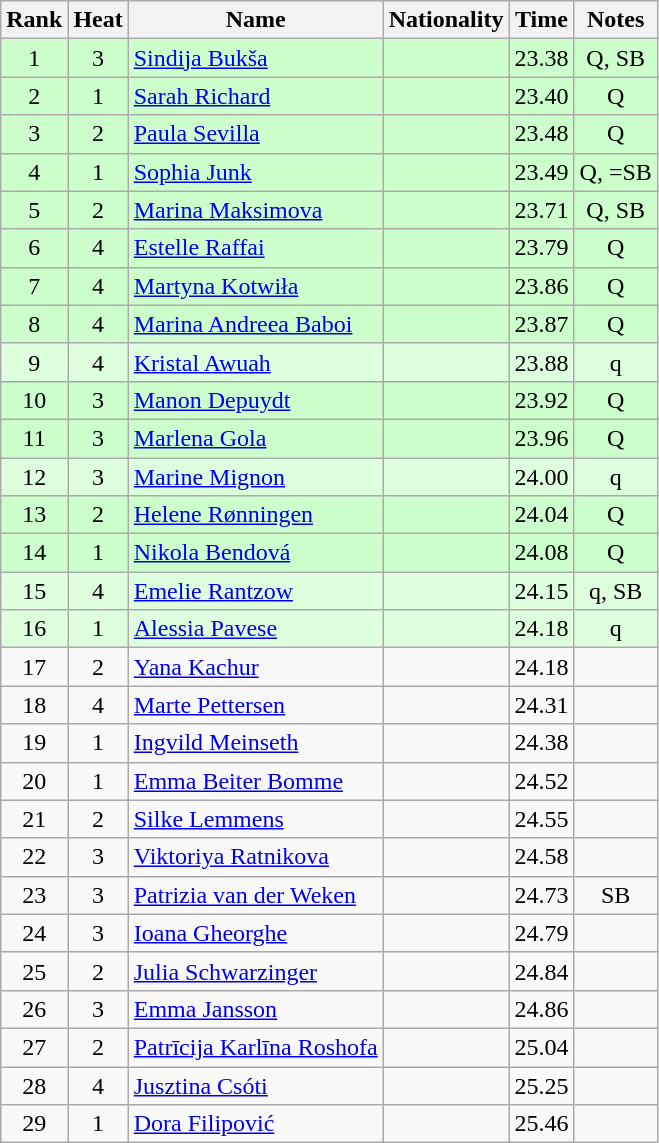<table class="wikitable sortable" style="text-align:center">
<tr>
<th>Rank</th>
<th>Heat</th>
<th>Name</th>
<th>Nationality</th>
<th>Time</th>
<th>Notes</th>
</tr>
<tr bgcolor=ccffcc>
<td>1</td>
<td>3</td>
<td align=left><a href='#'>Sindija Bukša</a></td>
<td align=left></td>
<td>23.38</td>
<td>Q, SB</td>
</tr>
<tr bgcolor=ccffcc>
<td>2</td>
<td>1</td>
<td align=left><a href='#'>Sarah Richard</a></td>
<td align=left></td>
<td>23.40</td>
<td>Q</td>
</tr>
<tr bgcolor=ccffcc>
<td>3</td>
<td>2</td>
<td align=left><a href='#'>Paula Sevilla</a></td>
<td align=left></td>
<td>23.48</td>
<td>Q</td>
</tr>
<tr bgcolor=ccffcc>
<td>4</td>
<td>1</td>
<td align=left><a href='#'>Sophia Junk</a></td>
<td align=left></td>
<td>23.49</td>
<td>Q, =SB</td>
</tr>
<tr bgcolor=ccffcc>
<td>5</td>
<td>2</td>
<td align=left><a href='#'>Marina Maksimova</a></td>
<td align=left></td>
<td>23.71</td>
<td>Q, SB</td>
</tr>
<tr bgcolor=ccffcc>
<td>6</td>
<td>4</td>
<td align=left><a href='#'>Estelle Raffai</a></td>
<td align=left></td>
<td>23.79</td>
<td>Q</td>
</tr>
<tr bgcolor=ccffcc>
<td>7</td>
<td>4</td>
<td align=left><a href='#'>Martyna Kotwiła</a></td>
<td align=left></td>
<td>23.86</td>
<td>Q</td>
</tr>
<tr bgcolor=ccffcc>
<td>8</td>
<td>4</td>
<td align=left><a href='#'>Marina Andreea Baboi</a></td>
<td align=left></td>
<td>23.87</td>
<td>Q</td>
</tr>
<tr bgcolor=ddffdd>
<td>9</td>
<td>4</td>
<td align=left><a href='#'>Kristal Awuah</a></td>
<td align=left></td>
<td>23.88</td>
<td>q</td>
</tr>
<tr bgcolor=ccffcc>
<td>10</td>
<td>3</td>
<td align=left><a href='#'>Manon Depuydt</a></td>
<td align=left></td>
<td>23.92</td>
<td>Q</td>
</tr>
<tr bgcolor=ccffcc>
<td>11</td>
<td>3</td>
<td align=left><a href='#'>Marlena Gola</a></td>
<td align=left></td>
<td>23.96</td>
<td>Q</td>
</tr>
<tr bgcolor=ddffdd>
<td>12</td>
<td>3</td>
<td align=left><a href='#'>Marine Mignon</a></td>
<td align=left></td>
<td>24.00</td>
<td>q</td>
</tr>
<tr bgcolor=ccffcc>
<td>13</td>
<td>2</td>
<td align=left><a href='#'>Helene Rønningen</a></td>
<td align=left></td>
<td>24.04</td>
<td>Q</td>
</tr>
<tr bgcolor=ccffcc>
<td>14</td>
<td>1</td>
<td align=left><a href='#'>Nikola Bendová</a></td>
<td align=left></td>
<td>24.08</td>
<td>Q</td>
</tr>
<tr bgcolor=ddffdd>
<td>15</td>
<td>4</td>
<td align=left><a href='#'>Emelie Rantzow</a></td>
<td align=left></td>
<td>24.15</td>
<td>q, SB</td>
</tr>
<tr bgcolor=ddffdd>
<td>16</td>
<td>1</td>
<td align=left><a href='#'>Alessia Pavese</a></td>
<td align=left></td>
<td>24.18</td>
<td>q</td>
</tr>
<tr>
<td>17</td>
<td>2</td>
<td align=left><a href='#'>Yana Kachur</a></td>
<td align=left></td>
<td>24.18</td>
<td></td>
</tr>
<tr>
<td>18</td>
<td>4</td>
<td align=left><a href='#'>Marte Pettersen</a></td>
<td align=left></td>
<td>24.31</td>
<td></td>
</tr>
<tr>
<td>19</td>
<td>1</td>
<td align=left><a href='#'>Ingvild Meinseth</a></td>
<td align=left></td>
<td>24.38</td>
<td></td>
</tr>
<tr>
<td>20</td>
<td>1</td>
<td align=left><a href='#'>Emma Beiter Bomme</a></td>
<td align=left></td>
<td>24.52</td>
<td></td>
</tr>
<tr>
<td>21</td>
<td>2</td>
<td align=left><a href='#'>Silke Lemmens</a></td>
<td align=left></td>
<td>24.55</td>
<td></td>
</tr>
<tr>
<td>22</td>
<td>3</td>
<td align=left><a href='#'>Viktoriya Ratnikova</a></td>
<td align=left></td>
<td>24.58</td>
<td></td>
</tr>
<tr>
<td>23</td>
<td>3</td>
<td align=left><a href='#'>Patrizia van der Weken</a></td>
<td align=left></td>
<td>24.73</td>
<td>SB</td>
</tr>
<tr>
<td>24</td>
<td>3</td>
<td align=left><a href='#'>Ioana Gheorghe</a></td>
<td align=left></td>
<td>24.79</td>
<td></td>
</tr>
<tr>
<td>25</td>
<td>2</td>
<td align=left><a href='#'>Julia Schwarzinger</a></td>
<td align=left></td>
<td>24.84</td>
<td></td>
</tr>
<tr>
<td>26</td>
<td>3</td>
<td align=left><a href='#'>Emma Jansson</a></td>
<td align=left></td>
<td>24.86</td>
<td></td>
</tr>
<tr>
<td>27</td>
<td>2</td>
<td align=left><a href='#'>Patrīcija Karlīna Roshofa</a></td>
<td align=left></td>
<td>25.04</td>
<td></td>
</tr>
<tr>
<td>28</td>
<td>4</td>
<td align=left><a href='#'>Jusztina Csóti</a></td>
<td align=left></td>
<td>25.25</td>
<td></td>
</tr>
<tr>
<td>29</td>
<td>1</td>
<td align=left><a href='#'>Dora Filipović</a></td>
<td align=left></td>
<td>25.46</td>
<td></td>
</tr>
</table>
